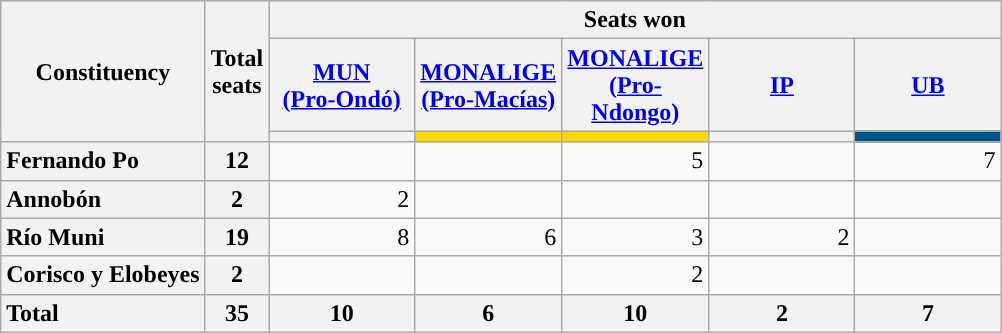<table class=wikitable style=text-align:right>
<tr>
<th rowspan="3">Constituency</th>
<th rowspan="3">Total<br>seats</th>
<th colspan="5">Seats won</th>
</tr>
<tr>
<th class="unsortable" style="width:90px;"><a href='#'>MUN<br>(Pro-Ondó)</a></th>
<th class="unsortable" style="width:90px;"><a href='#'>MONALIGE (Pro-Macías)</a></th>
<th class="unsortable" style="width:90px;"><a href='#'>MONALIGE (Pro-Ndongo)</a></th>
<th class="unsortable" style="width:90px;"><a href='#'>IP</a></th>
<th class="unsortable" style="width:90px;"><a href='#'>UB</a></th>
</tr>
<tr>
<th style="background:"></th>
<th style="background:#FFD700;"></th>
<th style="background:#FFD700;"></th>
<th style="background:"></th>
<th style="background:#005488;"></th>
</tr>
<tr>
<th style="text-align: left;">Fernando Po</th>
<th>12</th>
<td></td>
<td></td>
<td>5</td>
<td></td>
<td>7</td>
</tr>
<tr>
<th style="text-align: left;">Annobón</th>
<th>2</th>
<td>2</td>
<td></td>
<td></td>
<td></td>
<td></td>
</tr>
<tr>
<th style="text-align: left;">Río Muni</th>
<th>19</th>
<td>8</td>
<td>6</td>
<td>3</td>
<td>2</td>
<td></td>
</tr>
<tr>
<th style="text-align: left;">Corisco y Elobeyes</th>
<th>2</th>
<td></td>
<td></td>
<td>2</td>
<td></td>
<td></td>
</tr>
<tr>
<th style="text-align: left;">Total</th>
<th>35</th>
<th>10</th>
<th>6</th>
<th>10</th>
<th>2</th>
<th>7</th>
</tr>
</table>
